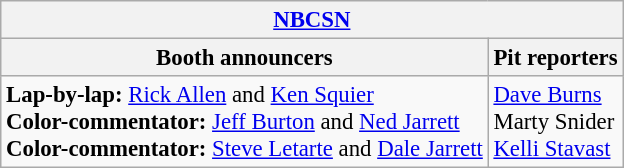<table class="wikitable" style="font-size: 95%;">
<tr>
<th colspan="2"><a href='#'>NBCSN</a></th>
</tr>
<tr>
<th>Booth announcers</th>
<th>Pit reporters</th>
</tr>
<tr>
<td><strong>Lap-by-lap:</strong>  <a href='#'>Rick Allen</a> and <a href='#'>Ken Squier</a><br><strong>Color-commentator:</strong> <a href='#'>Jeff Burton</a> and <a href='#'>Ned Jarrett</a><br><strong>Color-commentator:</strong> <a href='#'>Steve Letarte</a> and <a href='#'>Dale Jarrett</a></td>
<td><a href='#'>Dave Burns</a><br>Marty Snider<br><a href='#'>Kelli Stavast</a></td>
</tr>
</table>
